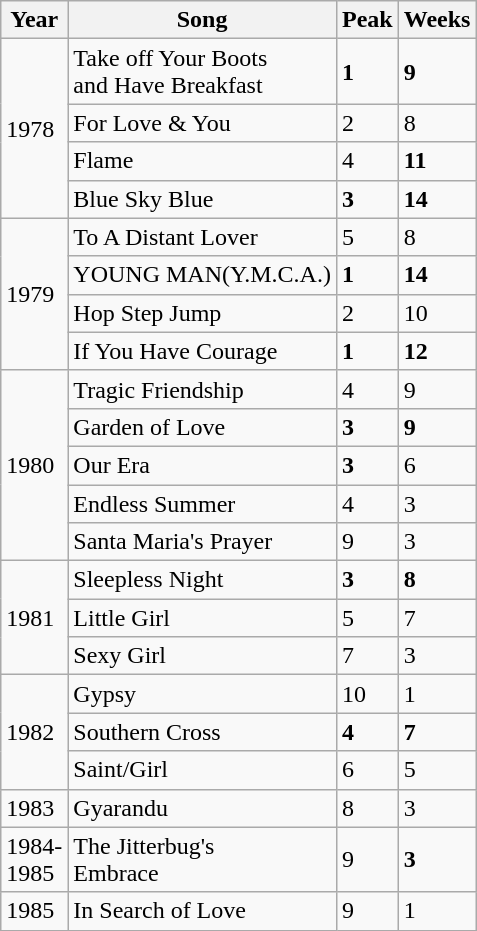<table class="wikitable">
<tr>
<th>Year</th>
<th>Song</th>
<th>Peak</th>
<th>Weeks</th>
</tr>
<tr>
<td rowspan="4">1978</td>
<td>Take off Your Boots<br>and Have Breakfast</td>
<td><strong>1</strong></td>
<td><strong>9</strong></td>
</tr>
<tr>
<td>For Love & You</td>
<td>2</td>
<td>8</td>
</tr>
<tr>
<td>Flame</td>
<td>4</td>
<td><strong>11</strong></td>
</tr>
<tr>
<td>Blue Sky Blue</td>
<td><strong>3</strong></td>
<td><strong>14</strong></td>
</tr>
<tr>
<td rowspan="4">1979</td>
<td>To A Distant Lover</td>
<td>5</td>
<td>8</td>
</tr>
<tr>
<td>YOUNG MAN(Y.M.C.A.)</td>
<td><strong>1</strong></td>
<td><strong>14</strong></td>
</tr>
<tr>
<td>Hop Step Jump</td>
<td>2</td>
<td>10</td>
</tr>
<tr>
<td>If You Have Courage</td>
<td><strong>1</strong></td>
<td><strong>12</strong></td>
</tr>
<tr>
<td rowspan="5">1980</td>
<td>Tragic Friendship</td>
<td>4</td>
<td>9</td>
</tr>
<tr>
<td>Garden of Love</td>
<td><strong>3</strong></td>
<td><strong>9</strong></td>
</tr>
<tr>
<td>Our Era</td>
<td><strong>3</strong></td>
<td>6</td>
</tr>
<tr>
<td>Endless Summer</td>
<td>4</td>
<td>3</td>
</tr>
<tr>
<td>Santa Maria's Prayer</td>
<td>9</td>
<td>3</td>
</tr>
<tr>
<td rowspan="3">1981</td>
<td>Sleepless Night</td>
<td><strong>3</strong></td>
<td><strong>8</strong></td>
</tr>
<tr>
<td>Little Girl</td>
<td>5</td>
<td>7</td>
</tr>
<tr>
<td>Sexy Girl</td>
<td>7</td>
<td>3</td>
</tr>
<tr>
<td rowspan="3">1982</td>
<td>Gypsy</td>
<td>10</td>
<td>1</td>
</tr>
<tr>
<td>Southern Cross</td>
<td><strong>4</strong></td>
<td><strong>7</strong></td>
</tr>
<tr>
<td>Saint/Girl</td>
<td>6</td>
<td>5</td>
</tr>
<tr>
<td>1983</td>
<td>Gyarandu</td>
<td>8</td>
<td>3</td>
</tr>
<tr>
<td>1984-<br>1985</td>
<td>The Jitterbug's<br>Embrace</td>
<td>9</td>
<td><strong>3</strong></td>
</tr>
<tr>
<td>1985</td>
<td>In Search of Love</td>
<td>9</td>
<td>1</td>
</tr>
</table>
